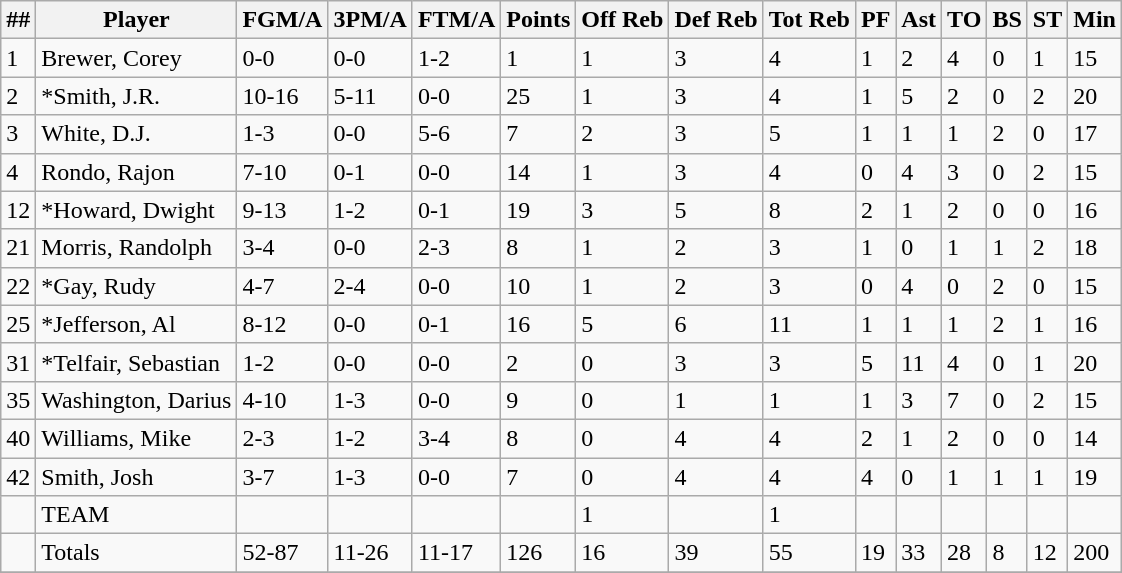<table class="wikitable sortable">
<tr>
<th>##</th>
<th>Player</th>
<th>FGM/A</th>
<th>3PM/A</th>
<th>FTM/A</th>
<th>Points</th>
<th>Off Reb</th>
<th>Def Reb</th>
<th>Tot Reb</th>
<th>PF</th>
<th>Ast</th>
<th>TO</th>
<th>BS</th>
<th>ST</th>
<th>Min</th>
</tr>
<tr>
<td>1</td>
<td>Brewer, Corey</td>
<td>0-0</td>
<td>0-0</td>
<td>1-2</td>
<td>1</td>
<td>1</td>
<td>3</td>
<td>4</td>
<td>1</td>
<td>2</td>
<td>4</td>
<td>0</td>
<td>1</td>
<td>15</td>
</tr>
<tr>
<td>2</td>
<td>*Smith, J.R.</td>
<td>10-16</td>
<td>5-11</td>
<td>0-0</td>
<td>25</td>
<td>1</td>
<td>3</td>
<td>4</td>
<td>1</td>
<td>5</td>
<td>2</td>
<td>0</td>
<td>2</td>
<td>20</td>
</tr>
<tr>
<td>3</td>
<td>White, D.J.</td>
<td>1-3</td>
<td>0-0</td>
<td>5-6</td>
<td>7</td>
<td>2</td>
<td>3</td>
<td>5</td>
<td>1</td>
<td>1</td>
<td>1</td>
<td>2</td>
<td>0</td>
<td>17</td>
</tr>
<tr>
<td>4</td>
<td>Rondo, Rajon</td>
<td>7-10</td>
<td>0-1</td>
<td>0-0</td>
<td>14</td>
<td>1</td>
<td>3</td>
<td>4</td>
<td>0</td>
<td>4</td>
<td>3</td>
<td>0</td>
<td>2</td>
<td>15</td>
</tr>
<tr>
<td>12</td>
<td>*Howard, Dwight</td>
<td>9-13</td>
<td>1-2</td>
<td>0-1</td>
<td>19</td>
<td>3</td>
<td>5</td>
<td>8</td>
<td>2</td>
<td>1</td>
<td>2</td>
<td>0</td>
<td>0</td>
<td>16</td>
</tr>
<tr>
<td>21</td>
<td>Morris, Randolph</td>
<td>3-4</td>
<td>0-0</td>
<td>2-3</td>
<td>8</td>
<td>1</td>
<td>2</td>
<td>3</td>
<td>1</td>
<td>0</td>
<td>1</td>
<td>1</td>
<td>2</td>
<td>18</td>
</tr>
<tr>
<td>22</td>
<td>*Gay, Rudy</td>
<td>4-7</td>
<td>2-4</td>
<td>0-0</td>
<td>10</td>
<td>1</td>
<td>2</td>
<td>3</td>
<td>0</td>
<td>4</td>
<td>0</td>
<td>2</td>
<td>0</td>
<td>15</td>
</tr>
<tr>
<td>25</td>
<td>*Jefferson, Al</td>
<td>8-12</td>
<td>0-0</td>
<td>0-1</td>
<td>16</td>
<td>5</td>
<td>6</td>
<td>11</td>
<td>1</td>
<td>1</td>
<td>1</td>
<td>2</td>
<td>1</td>
<td>16</td>
</tr>
<tr>
<td>31</td>
<td>*Telfair, Sebastian</td>
<td>1-2</td>
<td>0-0</td>
<td>0-0</td>
<td>2</td>
<td>0</td>
<td>3</td>
<td>3</td>
<td>5</td>
<td>11</td>
<td>4</td>
<td>0</td>
<td>1</td>
<td>20</td>
</tr>
<tr>
<td>35</td>
<td>Washington, Darius</td>
<td>4-10</td>
<td>1-3</td>
<td>0-0</td>
<td>9</td>
<td>0</td>
<td>1</td>
<td>1</td>
<td>1</td>
<td>3</td>
<td>7</td>
<td>0</td>
<td>2</td>
<td>15</td>
</tr>
<tr>
<td>40</td>
<td>Williams, Mike</td>
<td>2-3</td>
<td>1-2</td>
<td>3-4</td>
<td>8</td>
<td>0</td>
<td>4</td>
<td>4</td>
<td>2</td>
<td>1</td>
<td>2</td>
<td>0</td>
<td>0</td>
<td>14</td>
</tr>
<tr>
<td>42</td>
<td>Smith, Josh</td>
<td>3-7</td>
<td>1-3</td>
<td>0-0</td>
<td>7</td>
<td>0</td>
<td>4</td>
<td>4</td>
<td>4</td>
<td>0</td>
<td>1</td>
<td>1</td>
<td>1</td>
<td>19</td>
</tr>
<tr>
<td></td>
<td>TEAM</td>
<td></td>
<td></td>
<td></td>
<td></td>
<td>1</td>
<td></td>
<td>1</td>
<td></td>
<td></td>
<td></td>
<td></td>
<td></td>
<td></td>
</tr>
<tr>
<td></td>
<td>Totals</td>
<td>52-87</td>
<td>11-26</td>
<td>11-17</td>
<td>126</td>
<td>16</td>
<td>39</td>
<td>55</td>
<td>19</td>
<td>33</td>
<td>28</td>
<td>8</td>
<td>12</td>
<td>200</td>
</tr>
<tr>
</tr>
</table>
